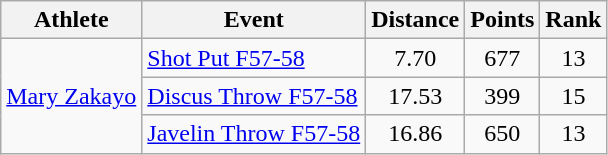<table class="wikitable">
<tr>
<th>Athlete</th>
<th>Event</th>
<th>Distance</th>
<th>Points</th>
<th>Rank</th>
</tr>
<tr align=center>
<td align=left rowspan=3><a href='#'>Mary Zakayo</a></td>
<td align=left><a href='#'>Shot Put F57-58</a></td>
<td>7.70</td>
<td>677</td>
<td>13</td>
</tr>
<tr align=center>
<td align=left><a href='#'>Discus Throw F57-58</a></td>
<td>17.53</td>
<td>399</td>
<td>15</td>
</tr>
<tr align=center>
<td align=left><a href='#'>Javelin Throw F57-58</a></td>
<td>16.86</td>
<td>650</td>
<td>13</td>
</tr>
</table>
